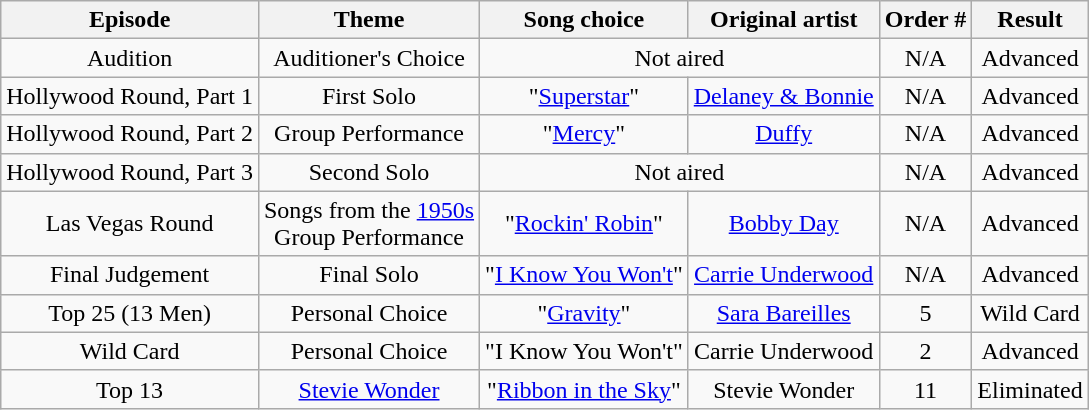<table class="wikitable" style="text-align: center;">
<tr>
<th>Episode</th>
<th>Theme</th>
<th>Song choice</th>
<th>Original artist</th>
<th>Order #</th>
<th>Result</th>
</tr>
<tr>
<td>Audition</td>
<td>Auditioner's Choice</td>
<td colspan=2>Not aired</td>
<td>N/A</td>
<td>Advanced</td>
</tr>
<tr>
<td>Hollywood Round, Part 1</td>
<td>First Solo</td>
<td>"<a href='#'>Superstar</a>"</td>
<td><a href='#'>Delaney & Bonnie</a></td>
<td>N/A</td>
<td>Advanced</td>
</tr>
<tr>
<td>Hollywood Round, Part 2</td>
<td>Group Performance</td>
<td>"<a href='#'>Mercy</a>"</td>
<td><a href='#'>Duffy</a></td>
<td>N/A</td>
<td>Advanced</td>
</tr>
<tr>
<td>Hollywood Round, Part 3</td>
<td>Second Solo</td>
<td colspan=2>Not aired</td>
<td>N/A</td>
<td>Advanced</td>
</tr>
<tr>
<td>Las Vegas Round</td>
<td>Songs from the <a href='#'>1950s</a><br>Group Performance</td>
<td>"<a href='#'>Rockin' Robin</a>"</td>
<td><a href='#'>Bobby Day</a></td>
<td>N/A</td>
<td>Advanced</td>
</tr>
<tr>
<td>Final Judgement</td>
<td>Final Solo</td>
<td>"<a href='#'>I Know You Won't</a>"</td>
<td><a href='#'>Carrie Underwood</a></td>
<td>N/A</td>
<td>Advanced</td>
</tr>
<tr>
<td>Top 25 (13 Men)</td>
<td>Personal Choice</td>
<td>"<a href='#'>Gravity</a>"</td>
<td><a href='#'>Sara Bareilles</a></td>
<td>5</td>
<td>Wild Card</td>
</tr>
<tr>
<td>Wild Card</td>
<td>Personal Choice</td>
<td>"I Know You Won't"</td>
<td>Carrie Underwood</td>
<td>2</td>
<td>Advanced</td>
</tr>
<tr>
<td>Top 13</td>
<td><a href='#'>Stevie Wonder</a></td>
<td>"<a href='#'>Ribbon in the Sky</a>"</td>
<td>Stevie Wonder</td>
<td>11</td>
<td>Eliminated</td>
</tr>
</table>
